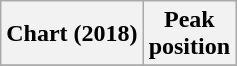<table class="wikitable plainrowheaders sortable" style="text-align:center;">
<tr>
<th scope="col">Chart (2018)</th>
<th scope="col">Peak<br>position</th>
</tr>
<tr>
</tr>
</table>
